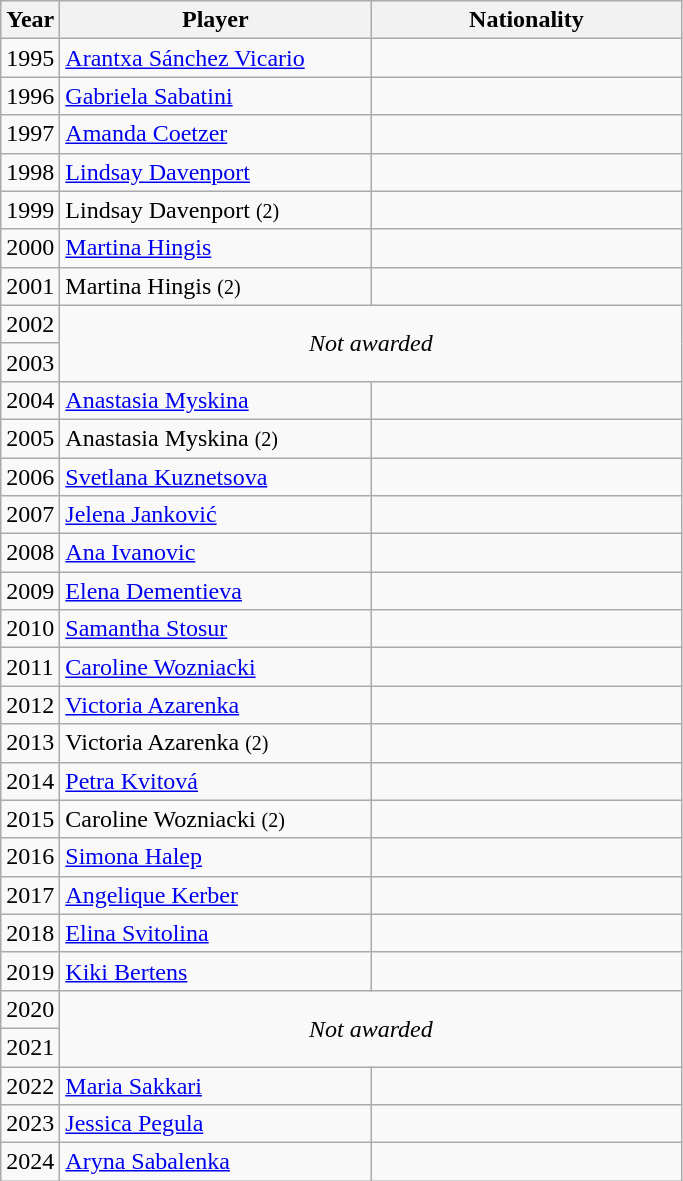<table class="wikitable">
<tr>
<th>Year</th>
<th width=200>Player</th>
<th width=200>Nationality</th>
</tr>
<tr>
<td>1995</td>
<td><a href='#'>Arantxa Sánchez Vicario</a></td>
<td></td>
</tr>
<tr>
<td>1996</td>
<td><a href='#'>Gabriela Sabatini</a></td>
<td></td>
</tr>
<tr>
<td>1997</td>
<td><a href='#'>Amanda Coetzer</a></td>
<td></td>
</tr>
<tr>
<td>1998</td>
<td><a href='#'>Lindsay Davenport</a></td>
<td></td>
</tr>
<tr>
<td>1999</td>
<td>Lindsay Davenport <small>(2)</small></td>
<td></td>
</tr>
<tr>
<td>2000</td>
<td><a href='#'>Martina Hingis</a></td>
<td></td>
</tr>
<tr>
<td>2001</td>
<td>Martina Hingis <small>(2)</small></td>
<td></td>
</tr>
<tr>
<td>2002</td>
<td colspan="2" rowspan="2" align="center"><em>Not awarded</em></td>
</tr>
<tr>
<td>2003</td>
</tr>
<tr>
<td>2004</td>
<td><a href='#'>Anastasia Myskina</a></td>
<td></td>
</tr>
<tr>
<td>2005</td>
<td>Anastasia Myskina <small>(2)</small></td>
<td></td>
</tr>
<tr>
<td>2006</td>
<td><a href='#'>Svetlana Kuznetsova</a></td>
<td></td>
</tr>
<tr>
<td>2007</td>
<td><a href='#'>Jelena Janković</a></td>
<td></td>
</tr>
<tr>
<td>2008</td>
<td><a href='#'>Ana Ivanovic</a></td>
<td></td>
</tr>
<tr>
<td>2009</td>
<td><a href='#'>Elena Dementieva</a></td>
<td></td>
</tr>
<tr>
<td>2010</td>
<td><a href='#'>Samantha Stosur</a></td>
<td></td>
</tr>
<tr>
<td>2011</td>
<td><a href='#'>Caroline Wozniacki</a></td>
<td></td>
</tr>
<tr>
<td>2012</td>
<td><a href='#'>Victoria Azarenka</a></td>
<td></td>
</tr>
<tr>
<td>2013</td>
<td>Victoria Azarenka <small>(2)</small></td>
<td></td>
</tr>
<tr>
<td>2014</td>
<td><a href='#'>Petra Kvitová</a></td>
<td></td>
</tr>
<tr>
<td>2015</td>
<td>Caroline Wozniacki <small>(2)</small></td>
<td></td>
</tr>
<tr>
<td>2016</td>
<td><a href='#'>Simona Halep</a></td>
<td></td>
</tr>
<tr>
<td>2017</td>
<td><a href='#'>Angelique Kerber</a></td>
<td></td>
</tr>
<tr>
<td>2018</td>
<td><a href='#'>Elina Svitolina</a></td>
<td></td>
</tr>
<tr>
<td>2019</td>
<td><a href='#'>Kiki Bertens</a></td>
<td></td>
</tr>
<tr>
<td>2020</td>
<td colspan="2" rowspan="2" align="center"><em>Not awarded</em></td>
</tr>
<tr>
<td>2021</td>
</tr>
<tr>
<td>2022</td>
<td><a href='#'>Maria Sakkari</a></td>
<td></td>
</tr>
<tr>
<td>2023</td>
<td><a href='#'>Jessica Pegula</a></td>
<td></td>
</tr>
<tr>
<td>2024</td>
<td><a href='#'>Aryna Sabalenka</a></td>
<td></td>
</tr>
</table>
